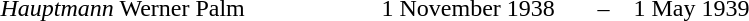<table>
<tr>
<th style="width: 250px;"></th>
<th style="width: 140px;"></th>
<th style="width: 20px;"></th>
<th style="width: 140px;"></th>
</tr>
<tr>
<td><em>Hauptmann</em> Werner Palm</td>
<td>1 November 1938</td>
<td>–</td>
<td>1 May 1939</td>
</tr>
</table>
